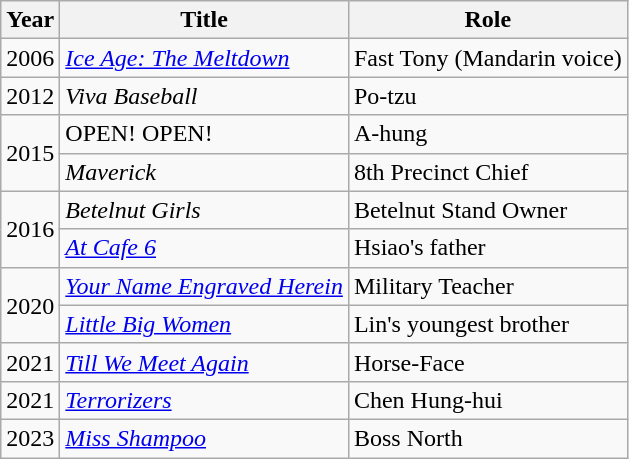<table class="wikitable">
<tr>
<th>Year</th>
<th>Title</th>
<th>Role</th>
</tr>
<tr>
<td>2006</td>
<td><em><a href='#'>Ice Age: The Meltdown</a></em></td>
<td>Fast Tony (Mandarin voice)</td>
</tr>
<tr>
<td>2012</td>
<td><em>Viva Baseball</em></td>
<td>Po-tzu</td>
</tr>
<tr>
<td rowspan="2">2015</td>
<td>OPEN! OPEN!</td>
<td>A-hung</td>
</tr>
<tr>
<td><em>Maverick</em></td>
<td>8th Precinct Chief</td>
</tr>
<tr>
<td rowspan="2">2016</td>
<td><em>Betelnut Girls</em></td>
<td>Betelnut Stand Owner</td>
</tr>
<tr>
<td><em><a href='#'>At Cafe 6</a></em></td>
<td>Hsiao's father</td>
</tr>
<tr>
<td rowspan="2">2020</td>
<td><em><a href='#'>Your Name Engraved Herein</a></em></td>
<td>Military Teacher</td>
</tr>
<tr>
<td><em><a href='#'>Little Big Women</a></em></td>
<td>Lin's youngest brother</td>
</tr>
<tr>
<td>2021</td>
<td><a href='#'><em>Till We Meet Again</em></a></td>
<td>Horse-Face</td>
</tr>
<tr>
<td>2021</td>
<td><a href='#'><em>Terrorizers</em></a></td>
<td>Chen Hung-hui</td>
</tr>
<tr>
<td>2023</td>
<td><em><a href='#'>Miss Shampoo</a></em></td>
<td>Boss North</td>
</tr>
</table>
